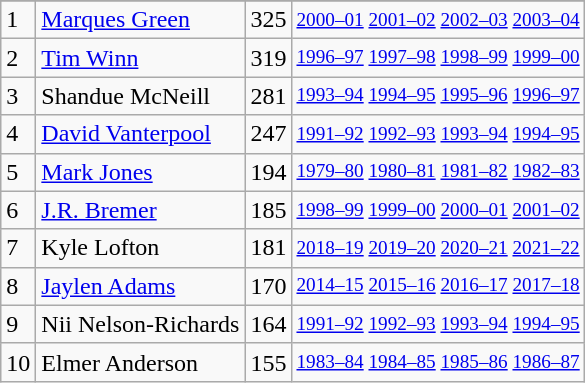<table class="wikitable">
<tr>
</tr>
<tr>
<td>1</td>
<td><a href='#'>Marques Green</a></td>
<td>325</td>
<td style="font-size:80%;"><a href='#'>2000–01</a> <a href='#'>2001–02</a> <a href='#'>2002–03</a> <a href='#'>2003–04</a></td>
</tr>
<tr>
<td>2</td>
<td><a href='#'>Tim Winn</a></td>
<td>319</td>
<td style="font-size:80%;"><a href='#'>1996–97</a> <a href='#'>1997–98</a> <a href='#'>1998–99</a> <a href='#'>1999–00</a></td>
</tr>
<tr>
<td>3</td>
<td>Shandue McNeill</td>
<td>281</td>
<td style="font-size:80%;"><a href='#'>1993–94</a> <a href='#'>1994–95</a> <a href='#'>1995–96</a> <a href='#'>1996–97</a></td>
</tr>
<tr>
<td>4</td>
<td><a href='#'>David Vanterpool</a></td>
<td>247</td>
<td style="font-size:80%;"><a href='#'>1991–92</a> <a href='#'>1992–93</a> <a href='#'>1993–94</a> <a href='#'>1994–95</a></td>
</tr>
<tr>
<td>5</td>
<td><a href='#'>Mark Jones</a></td>
<td>194</td>
<td style="font-size:80%;"><a href='#'>1979–80</a> <a href='#'>1980–81</a> <a href='#'>1981–82</a> <a href='#'>1982–83</a></td>
</tr>
<tr>
<td>6</td>
<td><a href='#'>J.R. Bremer</a></td>
<td>185</td>
<td style="font-size:80%;"><a href='#'>1998–99</a> <a href='#'>1999–00</a> <a href='#'>2000–01</a> <a href='#'>2001–02</a></td>
</tr>
<tr>
<td>7</td>
<td>Kyle Lofton</td>
<td>181</td>
<td style="font-size:80%;"><a href='#'>2018–19</a> <a href='#'>2019–20</a> <a href='#'>2020–21</a> <a href='#'>2021–22</a></td>
</tr>
<tr>
<td>8</td>
<td><a href='#'>Jaylen Adams</a></td>
<td>170</td>
<td style="font-size:80%;"><a href='#'>2014–15</a> <a href='#'>2015–16</a> <a href='#'>2016–17</a> <a href='#'>2017–18</a></td>
</tr>
<tr>
<td>9</td>
<td>Nii Nelson-Richards</td>
<td>164</td>
<td style="font-size:80%;"><a href='#'>1991–92</a> <a href='#'>1992–93</a> <a href='#'>1993–94</a> <a href='#'>1994–95</a></td>
</tr>
<tr>
<td>10</td>
<td>Elmer Anderson</td>
<td>155</td>
<td style="font-size:80%;"><a href='#'>1983–84</a> <a href='#'>1984–85</a> <a href='#'>1985–86</a> <a href='#'>1986–87</a></td>
</tr>
</table>
